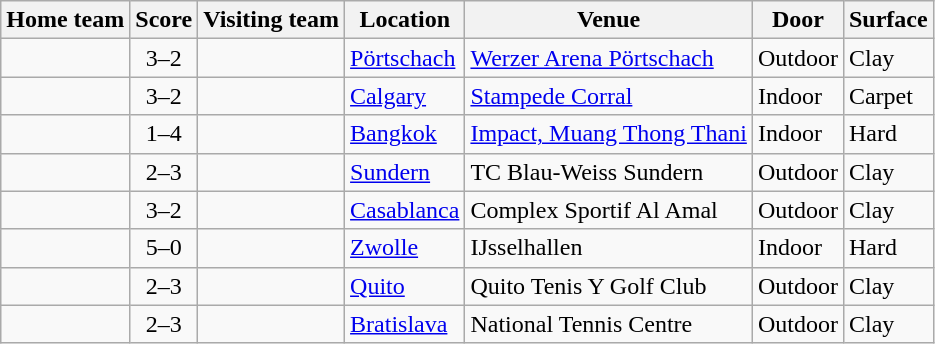<table class="wikitable" style="border:1px solid #aaa;">
<tr>
<th>Home team</th>
<th>Score</th>
<th>Visiting team</th>
<th>Location</th>
<th>Venue</th>
<th>Door</th>
<th>Surface</th>
</tr>
<tr>
<td><strong></strong></td>
<td style="text-align:center;">3–2</td>
<td></td>
<td><a href='#'>Pörtschach</a></td>
<td><a href='#'>Werzer Arena Pörtschach</a></td>
<td>Outdoor</td>
<td>Clay</td>
</tr>
<tr>
<td><strong></strong></td>
<td style="text-align:center;">3–2</td>
<td></td>
<td><a href='#'>Calgary</a></td>
<td><a href='#'>Stampede Corral</a></td>
<td>Indoor</td>
<td>Carpet</td>
</tr>
<tr>
<td></td>
<td style="text-align:center;">1–4</td>
<td><strong></strong></td>
<td><a href='#'>Bangkok</a></td>
<td><a href='#'>Impact, Muang Thong Thani</a></td>
<td>Indoor</td>
<td>Hard</td>
</tr>
<tr>
<td></td>
<td style="text-align:center;">2–3</td>
<td><strong></strong></td>
<td><a href='#'>Sundern</a></td>
<td>TC Blau-Weiss Sundern</td>
<td>Outdoor</td>
<td>Clay</td>
</tr>
<tr>
<td><strong></strong></td>
<td style="text-align:center;">3–2</td>
<td></td>
<td><a href='#'>Casablanca</a></td>
<td>Complex Sportif Al Amal</td>
<td>Outdoor</td>
<td>Clay</td>
</tr>
<tr>
<td><strong></strong></td>
<td style="text-align:center;">5–0</td>
<td></td>
<td><a href='#'>Zwolle</a></td>
<td>IJsselhallen</td>
<td>Indoor</td>
<td>Hard</td>
</tr>
<tr>
<td></td>
<td style="text-align:center;">2–3</td>
<td><strong></strong></td>
<td><a href='#'>Quito</a></td>
<td>Quito Tenis Y Golf Club</td>
<td>Outdoor</td>
<td>Clay</td>
</tr>
<tr>
<td></td>
<td style="text-align:center;">2–3</td>
<td><strong></strong></td>
<td><a href='#'>Bratislava</a></td>
<td>National Tennis Centre</td>
<td>Outdoor</td>
<td>Clay</td>
</tr>
</table>
